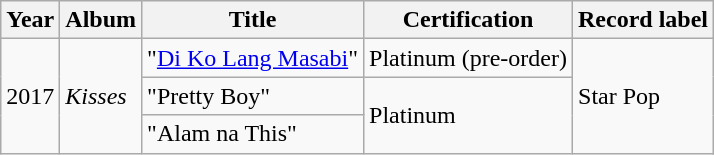<table class="wikitable sortable">
<tr>
<th>Year</th>
<th>Album</th>
<th>Title</th>
<th>Certification</th>
<th>Record label</th>
</tr>
<tr>
<td rowspan=3>2017</td>
<td rowspan=3><em>Kisses</em></td>
<td>"<a href='#'>Di Ko Lang Masabi</a>"</td>
<td>Platinum (pre-order)</td>
<td rowspan=3>Star Pop</td>
</tr>
<tr>
<td>"Pretty Boy"</td>
<td rowspan=2>Platinum</td>
</tr>
<tr>
<td>"Alam na This"</td>
</tr>
</table>
